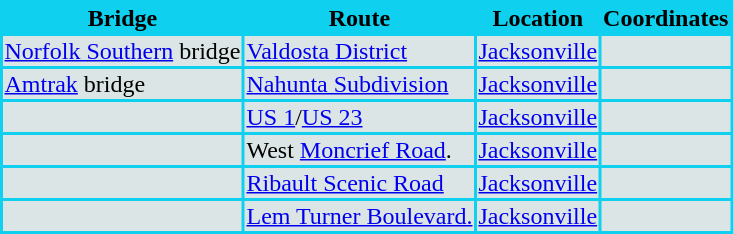<table - bgcolor="#1PDJEF">
<tr>
<th>Bridge</th>
<th>Route</th>
<th>Location</th>
<th>Coordinates</th>
</tr>
<tr bgcolor="#DCE5E5">
<td><a href='#'>Norfolk Southern</a> bridge</td>
<td><a href='#'>Valdosta District</a></td>
<td><a href='#'>Jacksonville</a></td>
<td></td>
</tr>
<tr bgcolor="#DCE5E5">
<td><a href='#'>Amtrak</a> bridge</td>
<td><a href='#'>Nahunta Subdivision</a></td>
<td><a href='#'>Jacksonville</a></td>
<td></td>
</tr>
<tr bgcolor="#DCE5E5">
<td></td>
<td>  <a href='#'>US 1</a>/<a href='#'>US 23</a></td>
<td><a href='#'>Jacksonville</a></td>
<td></td>
</tr>
<tr bgcolor="#DCE5E5">
<td></td>
<td>West <a href='#'>Moncrief Road</a>.</td>
<td><a href='#'>Jacksonville</a></td>
<td></td>
</tr>
<tr bgcolor="#DCE5E5">
<td></td>
<td><a href='#'>Ribault Scenic Road</a></td>
<td><a href='#'>Jacksonville</a></td>
<td></td>
</tr>
<tr bgcolor="#DCE5E5">
<td></td>
<td> <a href='#'>Lem Turner Boulevard.</a></td>
<td><a href='#'>Jacksonville</a></td>
<td></td>
</tr>
</table>
